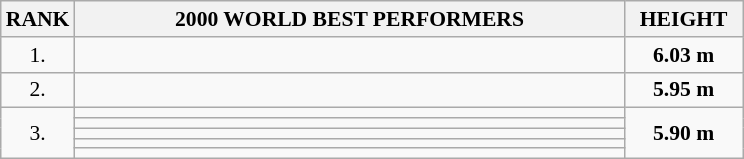<table class="wikitable" style="border-collapse: collapse; font-size: 90%;">
<tr>
<th>RANK</th>
<th align="center" style="width: 25em">2000 WORLD BEST PERFORMERS</th>
<th align="center" style="width: 5em">HEIGHT</th>
</tr>
<tr>
<td align="center">1.</td>
<td></td>
<td align="center"><strong>6.03 m</strong></td>
</tr>
<tr>
<td align="center">2.</td>
<td></td>
<td align="center"><strong>5.95 m</strong></td>
</tr>
<tr>
<td rowspan=5 align="center">3.</td>
<td></td>
<td rowspan=5 align="center"><strong>5.90 m</strong></td>
</tr>
<tr>
<td></td>
</tr>
<tr>
<td></td>
</tr>
<tr>
<td></td>
</tr>
<tr>
<td></td>
</tr>
</table>
